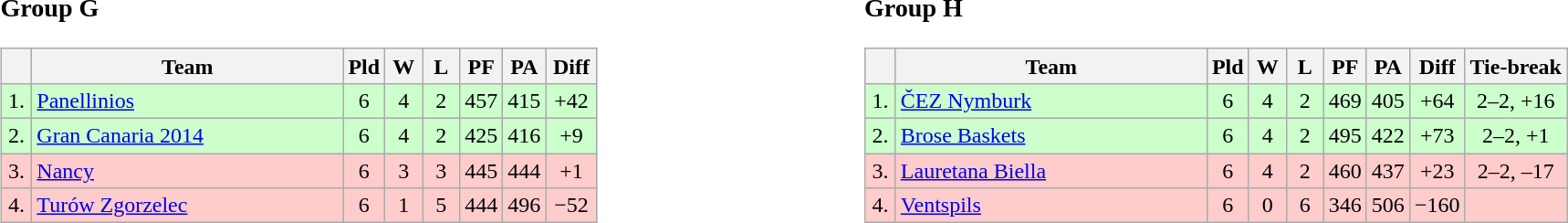<table>
<tr>
<td style="vertical-align:top; width:33%;"><br><h3>Group G</h3><table class="wikitable" style="text-align:center">
<tr>
<th width=15></th>
<th width=220>Team</th>
<th width=20>Pld</th>
<th width=20>W</th>
<th width=20>L</th>
<th width=20>PF</th>
<th width=20>PA</th>
<th width=30>Diff</th>
</tr>
<tr style="background: #ccffcc;">
<td>1.</td>
<td align=left> <a href='#'>Panellinios</a></td>
<td>6</td>
<td>4</td>
<td>2</td>
<td>457</td>
<td>415</td>
<td>+42</td>
</tr>
<tr style="background: #ccffcc;">
<td>2.</td>
<td align=left> <a href='#'>Gran Canaria 2014</a></td>
<td>6</td>
<td>4</td>
<td>2</td>
<td>425</td>
<td>416</td>
<td>+9</td>
</tr>
<tr style="background: #ffcccc;">
<td>3.</td>
<td align=left> <a href='#'>Nancy</a></td>
<td>6</td>
<td>3</td>
<td>3</td>
<td>445</td>
<td>444</td>
<td>+1</td>
</tr>
<tr style="background: #ffcccc;">
<td>4.</td>
<td align=left> <a href='#'>Turów Zgorzelec</a></td>
<td>6</td>
<td>1</td>
<td>5</td>
<td>444</td>
<td>496</td>
<td>−52</td>
</tr>
</table>
</td>
<td style="vertical-align:top; width:33%;"><br><h3>Group H</h3><table class="wikitable" style="text-align:center">
<tr>
<th width=15></th>
<th width=220>Team</th>
<th width=20>Pld</th>
<th width=20>W</th>
<th width=20>L</th>
<th width=20>PF</th>
<th width=20>PA</th>
<th width=30>Diff</th>
<th>Tie-break</th>
</tr>
<tr style="background: #ccffcc;">
<td>1.</td>
<td align=left> <a href='#'>ČEZ Nymburk</a></td>
<td>6</td>
<td>4</td>
<td>2</td>
<td>469</td>
<td>405</td>
<td>+64</td>
<td>2–2, +16</td>
</tr>
<tr style="background: #ccffcc;">
<td>2.</td>
<td align=left> <a href='#'>Brose Baskets</a></td>
<td>6</td>
<td>4</td>
<td>2</td>
<td>495</td>
<td>422</td>
<td>+73</td>
<td>2–2, +1</td>
</tr>
<tr style="background: #ffcccc;">
<td>3.</td>
<td align=left> <a href='#'>Lauretana Biella</a></td>
<td>6</td>
<td>4</td>
<td>2</td>
<td>460</td>
<td>437</td>
<td>+23</td>
<td>2–2, –17</td>
</tr>
<tr style="background: #ffcccc;">
<td>4.</td>
<td align=left> <a href='#'>Ventspils</a></td>
<td>6</td>
<td>0</td>
<td>6</td>
<td>346</td>
<td>506</td>
<td>−160</td>
<td></td>
</tr>
</table>
</td>
</tr>
</table>
